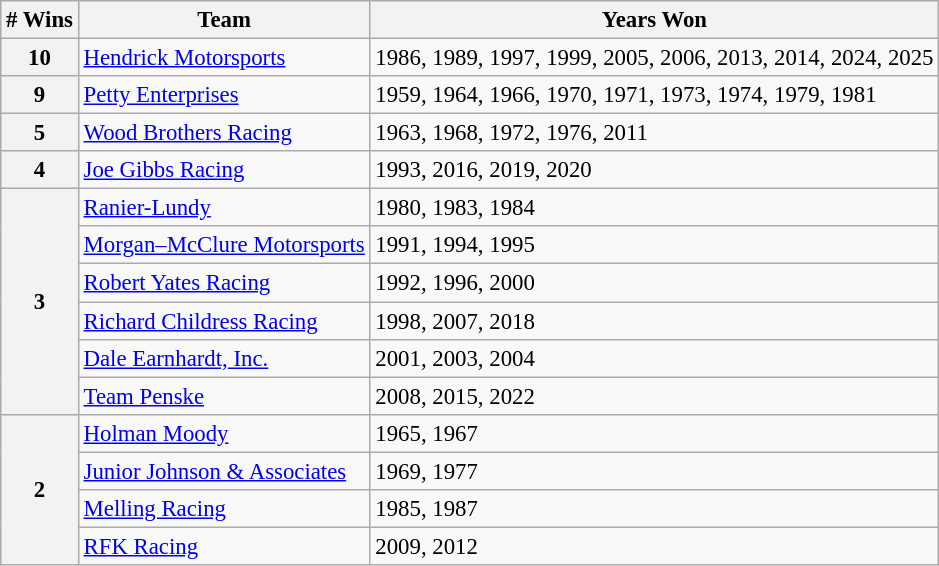<table class="wikitable" style="font-size: 95%;">
<tr>
<th># Wins</th>
<th>Team</th>
<th>Years Won</th>
</tr>
<tr>
<th>10</th>
<td><a href='#'>Hendrick Motorsports</a></td>
<td>1986, 1989, 1997, 1999, 2005, 2006, 2013, 2014, 2024, 2025</td>
</tr>
<tr>
<th>9</th>
<td><a href='#'>Petty Enterprises</a></td>
<td>1959, 1964, 1966, 1970, 1971, 1973, 1974, 1979, 1981</td>
</tr>
<tr>
<th>5</th>
<td><a href='#'>Wood Brothers Racing</a></td>
<td>1963, 1968, 1972, 1976, 2011</td>
</tr>
<tr>
<th>4</th>
<td><a href='#'>Joe Gibbs Racing</a></td>
<td>1993, 2016, 2019, 2020</td>
</tr>
<tr>
<th rowspan="6">3</th>
<td><a href='#'>Ranier-Lundy</a></td>
<td>1980, 1983, 1984</td>
</tr>
<tr>
<td><a href='#'>Morgan–McClure Motorsports</a></td>
<td>1991, 1994, 1995</td>
</tr>
<tr>
<td><a href='#'>Robert Yates Racing</a></td>
<td>1992, 1996, 2000</td>
</tr>
<tr>
<td><a href='#'>Richard Childress Racing</a></td>
<td>1998, 2007, 2018</td>
</tr>
<tr>
<td><a href='#'>Dale Earnhardt, Inc.</a></td>
<td>2001, 2003, 2004</td>
</tr>
<tr>
<td><a href='#'>Team Penske</a></td>
<td>2008, 2015, 2022</td>
</tr>
<tr>
<th rowspan="4">2</th>
<td><a href='#'>Holman Moody</a></td>
<td>1965, 1967</td>
</tr>
<tr>
<td><a href='#'>Junior Johnson & Associates</a></td>
<td>1969, 1977</td>
</tr>
<tr>
<td><a href='#'>Melling Racing</a></td>
<td>1985, 1987</td>
</tr>
<tr>
<td><a href='#'>RFK Racing</a></td>
<td>2009, 2012</td>
</tr>
</table>
